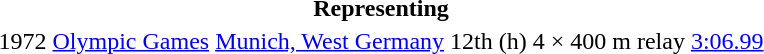<table>
<tr>
<th colspan="6">Representing </th>
</tr>
<tr>
<td>1972</td>
<td><a href='#'>Olympic Games</a></td>
<td><a href='#'>Munich, West Germany</a></td>
<td>12th (h)</td>
<td>4 × 400 m relay</td>
<td><a href='#'>3:06.99</a></td>
</tr>
</table>
